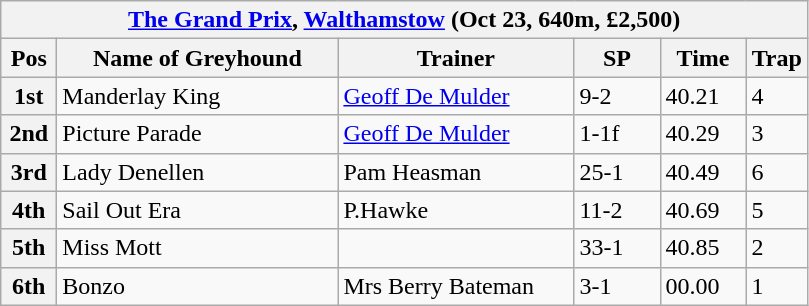<table class="wikitable">
<tr>
<th colspan="6"><a href='#'>The Grand Prix</a>, <a href='#'>Walthamstow</a> (Oct 23, 640m, £2,500)</th>
</tr>
<tr>
<th width=30>Pos</th>
<th width=180>Name of Greyhound</th>
<th width=150>Trainer</th>
<th width=50>SP</th>
<th width=50>Time</th>
<th width=30>Trap</th>
</tr>
<tr>
<th>1st</th>
<td>Manderlay King</td>
<td><a href='#'>Geoff De Mulder</a></td>
<td>9-2</td>
<td>40.21</td>
<td>4</td>
</tr>
<tr>
<th>2nd</th>
<td>Picture Parade</td>
<td><a href='#'>Geoff De Mulder</a></td>
<td>1-1f</td>
<td>40.29</td>
<td>3</td>
</tr>
<tr>
<th>3rd</th>
<td>Lady Denellen</td>
<td>Pam Heasman</td>
<td>25-1</td>
<td>40.49</td>
<td>6</td>
</tr>
<tr>
<th>4th</th>
<td>Sail Out Era</td>
<td>P.Hawke</td>
<td>11-2</td>
<td>40.69</td>
<td>5</td>
</tr>
<tr>
<th>5th</th>
<td>Miss Mott</td>
<td></td>
<td>33-1</td>
<td>40.85</td>
<td>2</td>
</tr>
<tr>
<th>6th</th>
<td>Bonzo</td>
<td>Mrs Berry Bateman</td>
<td>3-1</td>
<td>00.00</td>
<td>1</td>
</tr>
</table>
